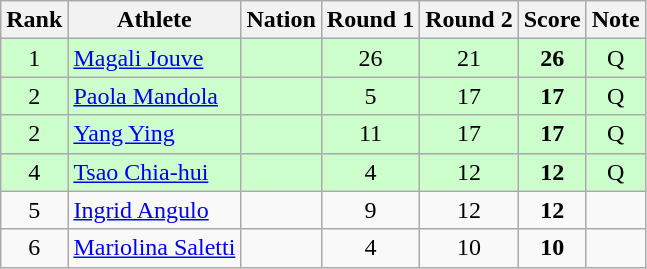<table class="wikitable sortable" style="text-align:center">
<tr>
<th>Rank</th>
<th>Athlete</th>
<th>Nation</th>
<th>Round 1</th>
<th>Round 2</th>
<th>Score</th>
<th>Note</th>
</tr>
<tr bgcolor=ccffcc>
<td>1</td>
<td align=left><a href='#'>Magali Jouve</a></td>
<td align=left></td>
<td>26</td>
<td>21</td>
<td><strong>26</strong></td>
<td>Q</td>
</tr>
<tr bgcolor=ccffcc>
<td>2</td>
<td align=left><a href='#'>Paola Mandola</a></td>
<td align=left></td>
<td>5</td>
<td>17</td>
<td><strong>17</strong></td>
<td>Q</td>
</tr>
<tr bgcolor=ccffcc>
<td>2</td>
<td align=left><a href='#'>Yang Ying</a></td>
<td align=left></td>
<td>11</td>
<td>17</td>
<td><strong>17</strong></td>
<td>Q</td>
</tr>
<tr bgcolor=ccffcc>
<td>4</td>
<td align=left><a href='#'>Tsao Chia-hui</a></td>
<td align=left></td>
<td>4</td>
<td>12</td>
<td><strong>12</strong></td>
<td>Q</td>
</tr>
<tr>
<td>5</td>
<td align=left><a href='#'>Ingrid Angulo</a></td>
<td align=left></td>
<td>9</td>
<td>12</td>
<td><strong>12</strong></td>
<td></td>
</tr>
<tr>
<td>6</td>
<td align=left><a href='#'>Mariolina Saletti</a></td>
<td align=left></td>
<td>4</td>
<td>10</td>
<td><strong>10</strong></td>
<td></td>
</tr>
</table>
